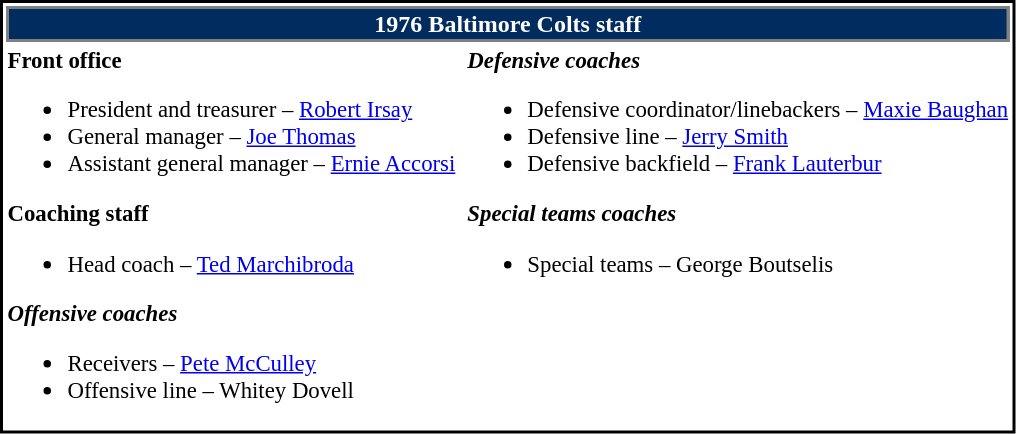<table class="toccolours" style="text-align: left; border: 2px solid black;">
<tr>
<th colspan="7" style="text-align:center;border:2px solid grey; background-color:#002c5f;color:white;">1976 Baltimore Colts staff</th>
</tr>
<tr>
<td style="font-size:95%;" valign="top"><strong>Front office</strong><br><ul><li>President and treasurer – <a href='#'>Robert Irsay</a></li><li>General manager – <a href='#'>Joe Thomas</a></li><li>Assistant general manager – <a href='#'>Ernie Accorsi</a></li></ul><strong>Coaching staff</strong><ul><li>Head coach – <a href='#'>Ted Marchibroda</a></li></ul><strong><em>Offensive coaches</em></strong><ul><li>Receivers – <a href='#'>Pete McCulley</a></li><li>Offensive line – Whitey Dovell</li></ul></td>
<td style="width;25px;"></td>
<td style="font-size:95%" valign= "top"><strong><em>Defensive coaches</em></strong><br><ul><li>Defensive coordinator/linebackers – <a href='#'>Maxie Baughan</a></li><li>Defensive line – <a href='#'>Jerry Smith</a></li><li>Defensive backfield – <a href='#'>Frank Lauterbur</a></li></ul><strong><em>Special teams coaches</em></strong><ul><li>Special teams – George Boutselis</li></ul></td>
</tr>
</table>
